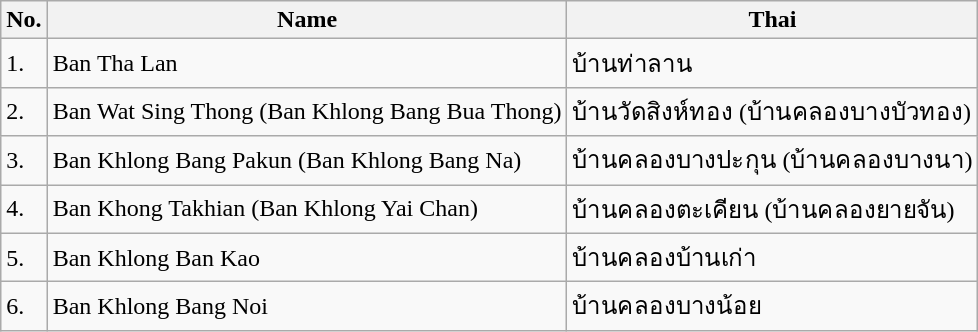<table class="wikitable sortable">
<tr>
<th>No.</th>
<th>Name</th>
<th>Thai</th>
</tr>
<tr>
<td>1.</td>
<td>Ban Tha Lan</td>
<td>บ้านท่าลาน</td>
</tr>
<tr>
<td>2.</td>
<td>Ban Wat Sing Thong (Ban Khlong Bang Bua Thong)</td>
<td>บ้านวัดสิงห์ทอง (บ้านคลองบางบัวทอง)</td>
</tr>
<tr>
<td>3.</td>
<td>Ban Khlong Bang Pakun (Ban Khlong Bang Na)</td>
<td>บ้านคลองบางปะกุน (บ้านคลองบางนา)</td>
</tr>
<tr>
<td>4.</td>
<td>Ban Khong Takhian (Ban Khlong Yai Chan)</td>
<td>บ้านคลองตะเคียน (บ้านคลองยายจัน)</td>
</tr>
<tr>
<td>5.</td>
<td>Ban Khlong Ban Kao</td>
<td>บ้านคลองบ้านเก่า</td>
</tr>
<tr>
<td>6.</td>
<td>Ban Khlong Bang Noi</td>
<td>บ้านคลองบางน้อย</td>
</tr>
</table>
